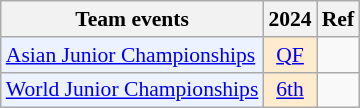<table class="wikitable" style="font-size: 90%; text-align:center">
<tr>
<th>Team events</th>
<th>2024</th>
<th>Ref</th>
</tr>
<tr>
<td bgcolor="#ECF2FF"; align="left"><a href='#'>Asian Junior Championships</a></td>
<td bgcolor=FFEBCD><a href='#'>QF</a></td>
<td></td>
</tr>
<tr>
<td bgcolor="#ECF2FF"; align="left"><a href='#'>World Junior Championships</a></td>
<td bgcolor=FFEBCD><a href='#'>6th</a></td>
<td></td>
</tr>
</table>
